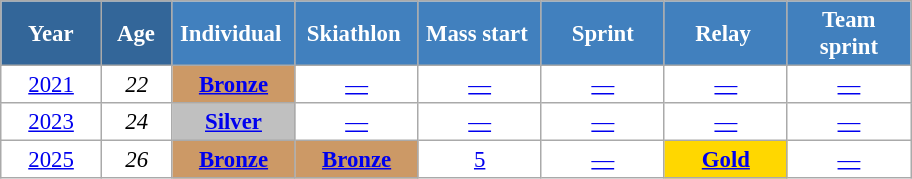<table class="wikitable" style="font-size:95%; text-align:center; border:grey solid 1px; border-collapse:collapse; background:#ffffff;">
<tr>
<th style="background-color:#369; color:white; width:60px;"> Year </th>
<th style="background-color:#369; color:white; width:40px;"> Age </th>
<th style="background-color:#4180be; color:white; width:75px;">Individual </th>
<th style="background-color:#4180be; color:white; width:75px;">Skiathlon </th>
<th style="background-color:#4180be; color:white; width:75px;">Mass start </th>
<th style="background-color:#4180be; color:white; width:75px;"> Sprint </th>
<th style="background-color:#4180be; color:white; width:75px;">Relay </th>
<th style="background-color:#4180be; color:white; width:75px;"> Team <br> sprint </th>
</tr>
<tr>
<td><a href='#'>2021</a></td>
<td><em>22</em></td>
<td bgcolor=cc9966><a href='#'><strong>Bronze</strong></a></td>
<td><a href='#'>—</a></td>
<td><a href='#'>—</a></td>
<td><a href='#'>—</a></td>
<td><a href='#'>—</a></td>
<td><a href='#'>—</a></td>
</tr>
<tr>
<td><a href='#'>2023</a></td>
<td><em>24</em></td>
<td style="background:silver;"><a href='#'><strong>Silver</strong></a></td>
<td><a href='#'>—</a></td>
<td><a href='#'>—</a></td>
<td><a href='#'>—</a></td>
<td><a href='#'>—</a></td>
<td><a href='#'>—</a></td>
</tr>
<tr>
<td><a href='#'>2025</a></td>
<td><em>26</em></td>
<td bgcolor=cc9966><a href='#'><strong>Bronze</strong></a></td>
<td bgcolor=cc9966><a href='#'><strong>Bronze</strong></a></td>
<td><a href='#'>5</a></td>
<td><a href='#'>—</a></td>
<td style="background:gold;"><a href='#'><strong>Gold</strong></a></td>
<td><a href='#'>—</a></td>
</tr>
</table>
